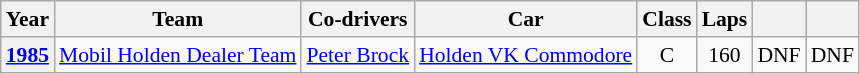<table class="wikitable" style="text-align:center; font-size:90%">
<tr>
<th>Year</th>
<th>Team</th>
<th>Co-drivers</th>
<th>Car</th>
<th>Class</th>
<th>Laps</th>
<th></th>
<th></th>
</tr>
<tr>
<th><a href='#'>1985</a></th>
<td align="left"> <a href='#'>Mobil Holden Dealer Team</a></td>
<td align="left"> <a href='#'>Peter Brock</a></td>
<td align="left"><a href='#'>Holden VK Commodore</a></td>
<td>C</td>
<td>160</td>
<td>DNF</td>
<td>DNF</td>
</tr>
</table>
